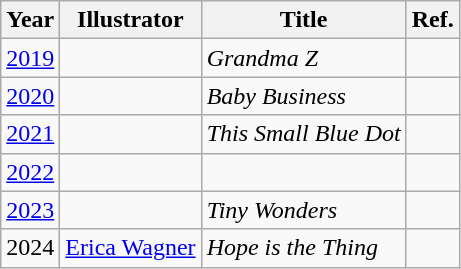<table class="wikitable">
<tr>
<th>Year</th>
<th>Illustrator</th>
<th>Title</th>
<th>Ref.</th>
</tr>
<tr>
<td><a href='#'>2019</a></td>
<td></td>
<td><em>Grandma Z</em></td>
<td></td>
</tr>
<tr>
<td><a href='#'>2020</a></td>
<td></td>
<td><em>Baby Business</em></td>
<td></td>
</tr>
<tr>
<td><a href='#'>2021</a></td>
<td></td>
<td><em>This Small Blue Dot</em></td>
<td><em></em></td>
</tr>
<tr>
<td><a href='#'>2022</a></td>
<td></td>
<td><em></em></td>
<td><em></em></td>
</tr>
<tr>
<td><a href='#'>2023</a></td>
<td></td>
<td><em>Tiny Wonders</em></td>
<td></td>
</tr>
<tr>
<td>2024</td>
<td><a href='#'>Erica Wagner</a></td>
<td><em>Hope is the Thing</em></td>
<td></td>
</tr>
</table>
